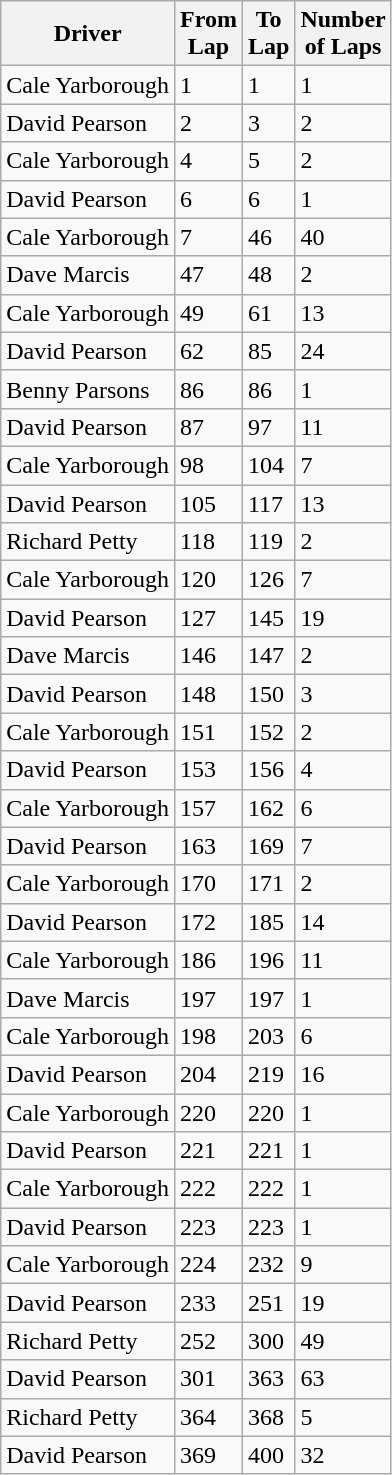<table class="wikitable">
<tr>
<th>Driver</th>
<th>From<br>Lap</th>
<th>To<br>Lap</th>
<th>Number<br>of Laps</th>
</tr>
<tr>
<td>Cale Yarborough</td>
<td>1</td>
<td>1</td>
<td>1</td>
</tr>
<tr>
<td>David Pearson</td>
<td>2</td>
<td>3</td>
<td>2</td>
</tr>
<tr>
<td>Cale Yarborough</td>
<td>4</td>
<td>5</td>
<td>2</td>
</tr>
<tr>
<td>David Pearson</td>
<td>6</td>
<td>6</td>
<td>1</td>
</tr>
<tr>
<td>Cale Yarborough</td>
<td>7</td>
<td>46</td>
<td>40</td>
</tr>
<tr>
<td>Dave Marcis</td>
<td>47</td>
<td>48</td>
<td>2</td>
</tr>
<tr>
<td>Cale Yarborough</td>
<td>49</td>
<td>61</td>
<td>13</td>
</tr>
<tr>
<td>David Pearson</td>
<td>62</td>
<td>85</td>
<td>24</td>
</tr>
<tr>
<td>Benny Parsons</td>
<td>86</td>
<td>86</td>
<td>1</td>
</tr>
<tr>
<td>David Pearson</td>
<td>87</td>
<td>97</td>
<td>11</td>
</tr>
<tr>
<td>Cale Yarborough</td>
<td>98</td>
<td>104</td>
<td>7</td>
</tr>
<tr>
<td>David Pearson</td>
<td>105</td>
<td>117</td>
<td>13</td>
</tr>
<tr>
<td>Richard Petty</td>
<td>118</td>
<td>119</td>
<td>2</td>
</tr>
<tr>
<td>Cale Yarborough</td>
<td>120</td>
<td>126</td>
<td>7</td>
</tr>
<tr>
<td>David Pearson</td>
<td>127</td>
<td>145</td>
<td>19</td>
</tr>
<tr>
<td>Dave Marcis</td>
<td>146</td>
<td>147</td>
<td>2</td>
</tr>
<tr>
<td>David Pearson</td>
<td>148</td>
<td>150</td>
<td>3</td>
</tr>
<tr>
<td>Cale Yarborough</td>
<td>151</td>
<td>152</td>
<td>2</td>
</tr>
<tr>
<td>David Pearson</td>
<td>153</td>
<td>156</td>
<td>4</td>
</tr>
<tr>
<td>Cale Yarborough</td>
<td>157</td>
<td>162</td>
<td>6</td>
</tr>
<tr>
<td>David Pearson</td>
<td>163</td>
<td>169</td>
<td>7</td>
</tr>
<tr>
<td>Cale Yarborough</td>
<td>170</td>
<td>171</td>
<td>2</td>
</tr>
<tr>
<td>David Pearson</td>
<td>172</td>
<td>185</td>
<td>14</td>
</tr>
<tr>
<td>Cale Yarborough</td>
<td>186</td>
<td>196</td>
<td>11</td>
</tr>
<tr>
<td>Dave Marcis</td>
<td>197</td>
<td>197</td>
<td>1</td>
</tr>
<tr>
<td>Cale Yarborough</td>
<td>198</td>
<td>203</td>
<td>6</td>
</tr>
<tr>
<td>David Pearson</td>
<td>204</td>
<td>219</td>
<td>16</td>
</tr>
<tr>
<td>Cale Yarborough</td>
<td>220</td>
<td>220</td>
<td>1</td>
</tr>
<tr>
<td>David Pearson</td>
<td>221</td>
<td>221</td>
<td>1</td>
</tr>
<tr>
<td>Cale Yarborough</td>
<td>222</td>
<td>222</td>
<td>1</td>
</tr>
<tr>
<td>David Pearson</td>
<td>223</td>
<td>223</td>
<td>1</td>
</tr>
<tr>
<td>Cale Yarborough</td>
<td>224</td>
<td>232</td>
<td>9</td>
</tr>
<tr>
<td>David Pearson</td>
<td>233</td>
<td>251</td>
<td>19</td>
</tr>
<tr>
<td>Richard Petty</td>
<td>252</td>
<td>300</td>
<td>49</td>
</tr>
<tr>
<td>David Pearson</td>
<td>301</td>
<td>363</td>
<td>63</td>
</tr>
<tr>
<td>Richard Petty</td>
<td>364</td>
<td>368</td>
<td>5</td>
</tr>
<tr>
<td>David Pearson</td>
<td>369</td>
<td>400</td>
<td>32</td>
</tr>
</table>
